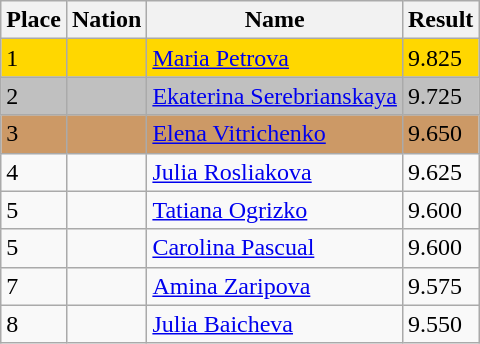<table class="wikitable">
<tr>
<th>Place</th>
<th>Nation</th>
<th>Name</th>
<th>Result</th>
</tr>
<tr bgcolor=gold>
<td>1</td>
<td></td>
<td align=left><a href='#'>Maria Petrova</a></td>
<td>9.825</td>
</tr>
<tr bgcolor=silver>
<td>2</td>
<td></td>
<td align=left><a href='#'>Ekaterina Serebrianskaya</a></td>
<td>9.725</td>
</tr>
<tr bgcolor=cc9966>
<td>3</td>
<td></td>
<td><a href='#'>Elena Vitrichenko</a></td>
<td>9.650</td>
</tr>
<tr>
<td>4</td>
<td></td>
<td><a href='#'>Julia Rosliakova</a></td>
<td>9.625</td>
</tr>
<tr>
<td>5</td>
<td></td>
<td><a href='#'>Tatiana Ogrizko</a></td>
<td>9.600</td>
</tr>
<tr>
<td>5</td>
<td></td>
<td><a href='#'>Carolina Pascual</a></td>
<td>9.600</td>
</tr>
<tr>
<td>7</td>
<td></td>
<td><a href='#'>Amina Zaripova</a></td>
<td>9.575</td>
</tr>
<tr>
<td>8</td>
<td></td>
<td><a href='#'>Julia Baicheva</a></td>
<td>9.550</td>
</tr>
</table>
